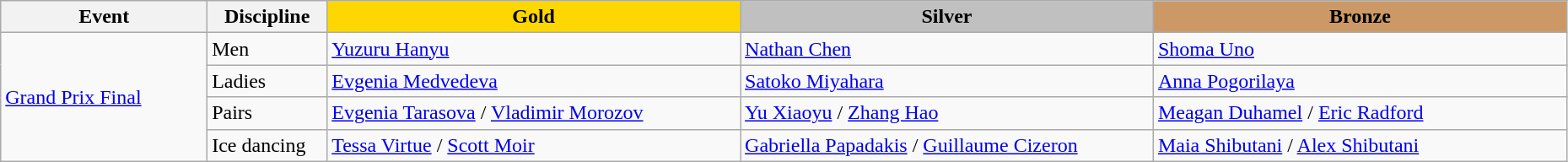<table class="wikitable" style="width:98%;">
<tr>
<th style="width:10%;">Event</th>
<th style="width:5%;">Discipline</th>
<td style="text-align:center; width:20%; background:gold;"><strong>Gold</strong></td>
<td style="text-align:center; width:20%; background:silver;"><strong>Silver</strong></td>
<td style="text-align:center; width:20%; background:#c96;"><strong>Bronze</strong></td>
</tr>
<tr>
<td rowspan=4><a href='#'>Grand Prix Final</a></td>
<td>Men</td>
<td> <a href='#'>Yuzuru Hanyu</a></td>
<td> <a href='#'>Nathan Chen</a></td>
<td> <a href='#'>Shoma Uno</a></td>
</tr>
<tr>
<td>Ladies</td>
<td> <a href='#'>Evgenia Medvedeva</a></td>
<td> <a href='#'>Satoko Miyahara</a></td>
<td> <a href='#'>Anna Pogorilaya</a></td>
</tr>
<tr>
<td>Pairs</td>
<td> <a href='#'>Evgenia Tarasova</a> / <a href='#'>Vladimir Morozov</a></td>
<td> <a href='#'>Yu Xiaoyu</a> / <a href='#'>Zhang Hao</a></td>
<td> <a href='#'>Meagan Duhamel</a> / <a href='#'>Eric Radford</a></td>
</tr>
<tr>
<td>Ice dancing</td>
<td> <a href='#'>Tessa Virtue</a> / <a href='#'>Scott Moir</a></td>
<td> <a href='#'>Gabriella Papadakis</a> / <a href='#'>Guillaume Cizeron</a></td>
<td> <a href='#'>Maia Shibutani</a> / <a href='#'>Alex Shibutani</a></td>
</tr>
</table>
